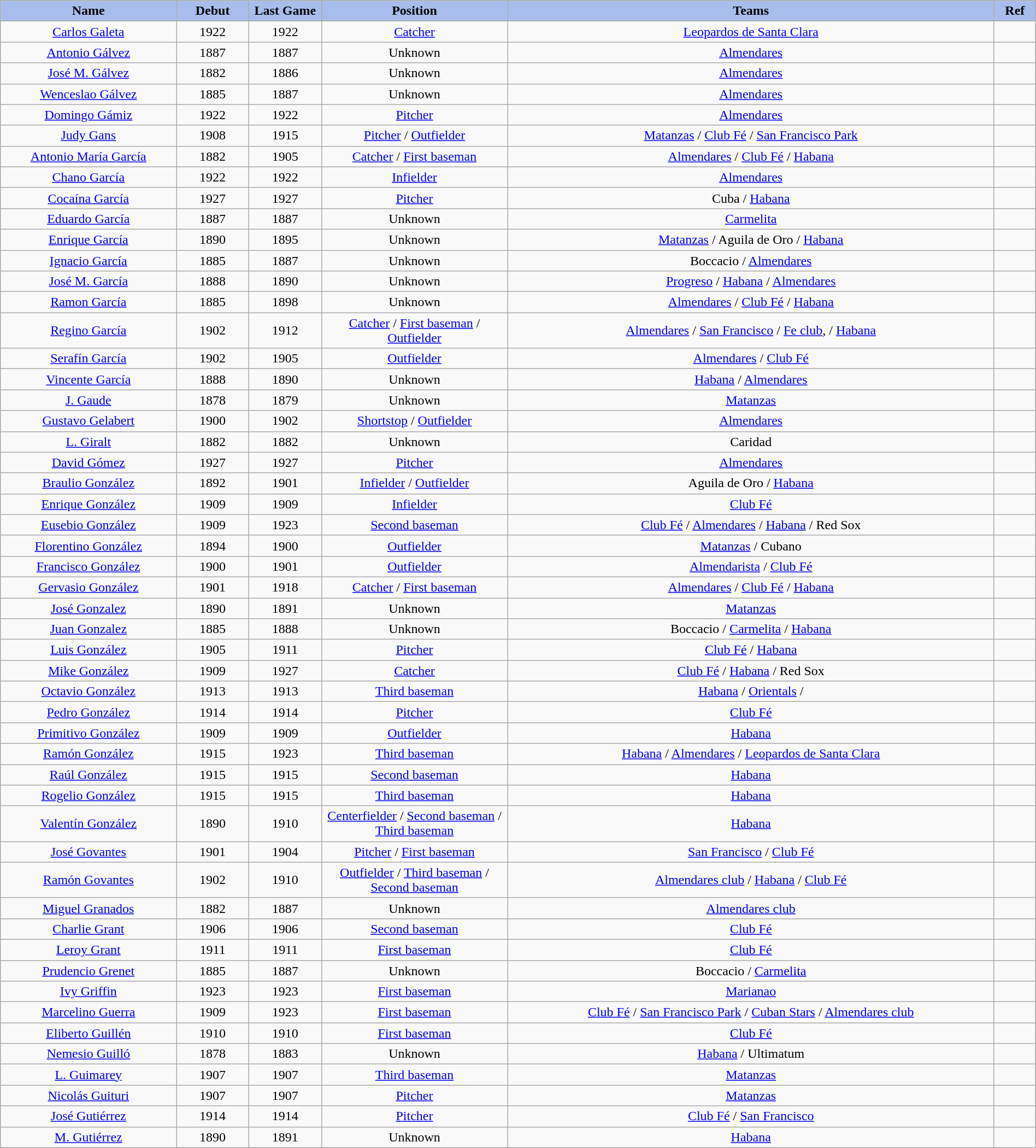<table class="wikitable" style="width: 100%">
<tr>
<th style="background:#a8bdec; width:17%;">Name</th>
<th style="width:7%; background:#a8bdec;">Debut</th>
<th style="width:7%; background:#a8bdec;">Last Game</th>
<th style="width:18%; background:#a8bdec;">Position</th>
<th style="width:47%; background:#a8bdec;">Teams</th>
<th style="width:4%; background:#a8bdec;">Ref</th>
</tr>
<tr align=center>
<td><a href='#'>Carlos Galeta</a></td>
<td>1922</td>
<td>1922</td>
<td><a href='#'>Catcher</a></td>
<td><a href='#'>Leopardos de Santa Clara</a></td>
<td></td>
</tr>
<tr align=center>
<td><a href='#'>Antonio Gálvez</a></td>
<td>1887</td>
<td>1887</td>
<td>Unknown</td>
<td><a href='#'>Almendares</a></td>
<td></td>
</tr>
<tr align=center>
<td><a href='#'>José M. Gálvez</a></td>
<td>1882</td>
<td>1886</td>
<td>Unknown</td>
<td><a href='#'>Almendares</a></td>
<td></td>
</tr>
<tr align=center>
<td><a href='#'>Wenceslao Gálvez</a></td>
<td>1885</td>
<td>1887</td>
<td>Unknown</td>
<td><a href='#'>Almendares</a></td>
<td></td>
</tr>
<tr align=center>
<td><a href='#'>Domingo Gámiz</a></td>
<td>1922</td>
<td>1922</td>
<td><a href='#'>Pitcher</a></td>
<td><a href='#'>Almendares</a></td>
<td></td>
</tr>
<tr align=center>
<td><a href='#'>Judy Gans</a></td>
<td>1908</td>
<td>1915</td>
<td><a href='#'>Pitcher</a> / <a href='#'>Outfielder</a></td>
<td><a href='#'>Matanzas</a> / <a href='#'>Club Fé</a> / <a href='#'>San Francisco Park</a></td>
<td></td>
</tr>
<tr align=center>
<td><a href='#'>Antonio María García</a></td>
<td>1882</td>
<td>1905</td>
<td><a href='#'>Catcher</a> / <a href='#'>First baseman</a></td>
<td><a href='#'>Almendares</a> / <a href='#'>Club Fé</a> / <a href='#'>Habana</a></td>
<td></td>
</tr>
<tr align=center>
<td><a href='#'>Chano García</a></td>
<td>1922</td>
<td>1922</td>
<td><a href='#'>Infielder</a></td>
<td><a href='#'>Almendares</a></td>
<td></td>
</tr>
<tr align=center>
<td><a href='#'>Cocaína García</a></td>
<td>1927</td>
<td>1927</td>
<td><a href='#'>Pitcher</a></td>
<td>Cuba / <a href='#'>Habana</a></td>
<td></td>
</tr>
<tr align=center>
<td><a href='#'>Eduardo García</a></td>
<td>1887</td>
<td>1887</td>
<td>Unknown</td>
<td><a href='#'>Carmelita</a></td>
<td></td>
</tr>
<tr align=center>
<td><a href='#'>Enrique García</a></td>
<td>1890</td>
<td>1895</td>
<td>Unknown</td>
<td><a href='#'>Matanzas</a> / Aguila de Oro / <a href='#'>Habana</a></td>
<td></td>
</tr>
<tr align=center>
<td><a href='#'>Ignacio García</a></td>
<td>1885</td>
<td>1887</td>
<td>Unknown</td>
<td>Boccacio  / <a href='#'>Almendares</a></td>
<td></td>
</tr>
<tr align=center>
<td><a href='#'>José M. García</a></td>
<td>1888</td>
<td>1890</td>
<td>Unknown</td>
<td><a href='#'>Progreso</a> / <a href='#'>Habana</a> / <a href='#'>Almendares</a></td>
<td></td>
</tr>
<tr align=center>
<td><a href='#'>Ramon García</a></td>
<td>1885</td>
<td>1898</td>
<td>Unknown</td>
<td><a href='#'>Almendares</a> / <a href='#'>Club Fé</a> / <a href='#'>Habana</a></td>
<td></td>
</tr>
<tr align=center>
<td><a href='#'>Regino García</a></td>
<td>1902</td>
<td>1912</td>
<td><a href='#'>Catcher</a> / <a href='#'>First baseman</a> / <a href='#'>Outfielder</a></td>
<td><a href='#'>Almendares</a> / <a href='#'>San Francisco</a> / <a href='#'>Fe club</a>, / <a href='#'>Habana</a></td>
<td></td>
</tr>
<tr align=center>
<td><a href='#'>Serafín García</a></td>
<td>1902</td>
<td>1905</td>
<td><a href='#'>Outfielder</a></td>
<td><a href='#'>Almendares</a> / <a href='#'>Club Fé</a></td>
<td></td>
</tr>
<tr align=center>
<td><a href='#'>Vincente García</a></td>
<td>1888</td>
<td>1890</td>
<td>Unknown</td>
<td><a href='#'>Habana</a> / <a href='#'>Almendares</a></td>
<td></td>
</tr>
<tr align=center>
<td><a href='#'>J. Gaude</a></td>
<td>1878</td>
<td>1879</td>
<td>Unknown</td>
<td><a href='#'>Matanzas</a></td>
<td></td>
</tr>
<tr align=center>
<td><a href='#'>Gustavo Gelabert</a></td>
<td>1900</td>
<td>1902</td>
<td><a href='#'>Shortstop</a> / <a href='#'>Outfielder</a></td>
<td><a href='#'>Almendares</a></td>
<td></td>
</tr>
<tr align=center>
<td><a href='#'>L. Giralt</a></td>
<td>1882</td>
<td>1882</td>
<td>Unknown</td>
<td>Caridad</td>
<td></td>
</tr>
<tr align=center>
<td><a href='#'>David Gómez</a></td>
<td>1927</td>
<td>1927</td>
<td><a href='#'>Pitcher</a></td>
<td><a href='#'>Almendares</a></td>
<td></td>
</tr>
<tr align=center>
<td><a href='#'>Braulio González</a></td>
<td>1892</td>
<td>1901</td>
<td><a href='#'>Infielder</a> / <a href='#'>Outfielder</a></td>
<td>Aguila de Oro / <a href='#'>Habana</a></td>
<td> </td>
</tr>
<tr align=center>
<td><a href='#'>Enrique González</a></td>
<td>1909</td>
<td>1909</td>
<td><a href='#'>Infielder</a></td>
<td><a href='#'>Club Fé</a></td>
<td></td>
</tr>
<tr align=center>
<td><a href='#'>Eusebio González</a></td>
<td>1909</td>
<td>1923</td>
<td><a href='#'>Second baseman</a></td>
<td><a href='#'>Club Fé</a> / <a href='#'>Almendares</a> / <a href='#'>Habana</a> / Red Sox</td>
<td></td>
</tr>
<tr align=center>
<td><a href='#'>Florentino González</a></td>
<td>1894</td>
<td>1900</td>
<td><a href='#'>Outfielder</a></td>
<td><a href='#'>Matanzas</a> / Cubano</td>
<td> </td>
</tr>
<tr align=center>
<td><a href='#'>Francisco González</a></td>
<td>1900</td>
<td>1901</td>
<td><a href='#'>Outfielder</a></td>
<td><a href='#'>Almendarista</a> / <a href='#'>Club Fé</a></td>
<td></td>
</tr>
<tr align=center>
<td><a href='#'>Gervasio González</a></td>
<td>1901</td>
<td>1918</td>
<td><a href='#'>Catcher</a> / <a href='#'>First baseman</a></td>
<td><a href='#'>Almendares</a> / <a href='#'>Club Fé</a> / <a href='#'>Habana</a></td>
<td></td>
</tr>
<tr align=center>
<td><a href='#'>José Gonzalez</a></td>
<td>1890</td>
<td>1891</td>
<td>Unknown</td>
<td><a href='#'>Matanzas</a></td>
<td></td>
</tr>
<tr align=center>
<td><a href='#'>Juan Gonzalez</a></td>
<td>1885</td>
<td>1888</td>
<td>Unknown</td>
<td>Boccacio / <a href='#'>Carmelita</a> / <a href='#'>Habana</a></td>
<td></td>
</tr>
<tr align=center>
<td><a href='#'>Luis González</a></td>
<td>1905</td>
<td>1911</td>
<td><a href='#'>Pitcher</a></td>
<td><a href='#'>Club Fé</a> / <a href='#'>Habana</a></td>
<td></td>
</tr>
<tr align=center>
<td><a href='#'>Mike González</a></td>
<td>1909</td>
<td>1927</td>
<td><a href='#'>Catcher</a></td>
<td><a href='#'>Club Fé</a> / <a href='#'>Habana</a> / Red Sox</td>
<td></td>
</tr>
<tr align=center>
<td><a href='#'>Octavio González</a></td>
<td>1913</td>
<td>1913</td>
<td><a href='#'>Third baseman</a></td>
<td><a href='#'>Habana</a> / <a href='#'>Orientals</a> /</td>
<td></td>
</tr>
<tr align=center>
<td><a href='#'>Pedro González</a></td>
<td>1914</td>
<td>1914</td>
<td><a href='#'>Pitcher</a></td>
<td><a href='#'>Club Fé</a></td>
<td></td>
</tr>
<tr align=center>
<td><a href='#'>Primitivo González</a></td>
<td>1909</td>
<td>1909</td>
<td><a href='#'>Outfielder</a></td>
<td><a href='#'>Habana</a></td>
<td></td>
</tr>
<tr align=center>
<td><a href='#'>Ramón González</a></td>
<td>1915</td>
<td>1923</td>
<td><a href='#'>Third baseman</a></td>
<td><a href='#'>Habana</a> / <a href='#'>Almendares</a> / <a href='#'>Leopardos de Santa Clara</a></td>
<td></td>
</tr>
<tr align=center>
<td><a href='#'>Raúl González</a></td>
<td>1915</td>
<td>1915</td>
<td><a href='#'>Second baseman</a></td>
<td><a href='#'>Habana</a></td>
<td></td>
</tr>
<tr align=center>
<td><a href='#'>Rogelio González</a></td>
<td>1915</td>
<td>1915</td>
<td><a href='#'>Third baseman</a></td>
<td><a href='#'>Habana</a></td>
<td></td>
</tr>
<tr align=center>
<td><a href='#'>Valentín González</a></td>
<td>1890</td>
<td>1910</td>
<td><a href='#'>Centerfielder</a> / <a href='#'>Second baseman</a> / <a href='#'>Third baseman</a></td>
<td><a href='#'>Habana</a></td>
<td> </td>
</tr>
<tr align=center>
<td><a href='#'>José Govantes</a></td>
<td>1901</td>
<td>1904</td>
<td><a href='#'>Pitcher</a> / <a href='#'>First baseman</a></td>
<td><a href='#'>San Francisco</a> / <a href='#'>Club Fé</a></td>
<td></td>
</tr>
<tr align=center>
<td><a href='#'>Ramón Govantes</a></td>
<td>1902</td>
<td>1910</td>
<td><a href='#'>Outfielder</a> / <a href='#'>Third baseman</a> / <a href='#'>Second baseman</a></td>
<td><a href='#'>Almendares club</a> / <a href='#'>Habana</a> / <a href='#'>Club Fé</a></td>
<td></td>
</tr>
<tr align=center>
<td><a href='#'>Miguel Granados</a></td>
<td>1882</td>
<td>1887</td>
<td>Unknown</td>
<td><a href='#'>Almendares club</a></td>
<td></td>
</tr>
<tr align=center>
<td><a href='#'>Charlie Grant</a></td>
<td>1906</td>
<td>1906</td>
<td><a href='#'>Second baseman</a></td>
<td><a href='#'>Club Fé</a></td>
<td></td>
</tr>
<tr align=center>
<td><a href='#'>Leroy Grant</a></td>
<td>1911</td>
<td>1911</td>
<td><a href='#'>First baseman</a></td>
<td><a href='#'>Club Fé</a></td>
<td></td>
</tr>
<tr align=center>
<td><a href='#'>Prudencio Grenet</a></td>
<td>1885</td>
<td>1887</td>
<td>Unknown</td>
<td>Boccacio  / <a href='#'>Carmelita</a></td>
<td></td>
</tr>
<tr align=center>
<td><a href='#'>Ivy Griffin</a></td>
<td>1923</td>
<td>1923</td>
<td><a href='#'>First baseman</a></td>
<td><a href='#'>Marianao</a></td>
<td></td>
</tr>
<tr align=center>
<td><a href='#'>Marcelino Guerra</a></td>
<td>1909</td>
<td>1923</td>
<td><a href='#'>First baseman</a></td>
<td><a href='#'>Club Fé</a> / <a href='#'>San Francisco Park</a> / <a href='#'>Cuban Stars</a> / <a href='#'>Almendares club</a></td>
<td></td>
</tr>
<tr align=center>
<td><a href='#'>Eliberto Guillén</a></td>
<td>1910</td>
<td>1910</td>
<td><a href='#'>First baseman</a></td>
<td><a href='#'>Club Fé</a></td>
<td></td>
</tr>
<tr align=center>
<td><a href='#'>Nemesio Guilló</a></td>
<td>1878</td>
<td>1883</td>
<td>Unknown</td>
<td><a href='#'>Habana</a> / Ultimatum</td>
<td></td>
</tr>
<tr align=center>
<td><a href='#'>L. Guimarey</a></td>
<td>1907</td>
<td>1907</td>
<td><a href='#'>Third baseman</a></td>
<td><a href='#'>Matanzas</a></td>
<td></td>
</tr>
<tr align=center>
<td><a href='#'>Nicolás Guituri</a></td>
<td>1907</td>
<td>1907</td>
<td><a href='#'>Pitcher</a></td>
<td><a href='#'>Matanzas</a></td>
<td></td>
</tr>
<tr align=center>
<td><a href='#'>José Gutiérrez</a></td>
<td>1914</td>
<td>1914</td>
<td><a href='#'>Pitcher</a></td>
<td><a href='#'>Club Fé</a> / <a href='#'>San Francisco</a></td>
<td></td>
</tr>
<tr align=center>
<td><a href='#'>M. Gutiérrez</a></td>
<td>1890</td>
<td>1891</td>
<td>Unknown</td>
<td><a href='#'>Habana</a></td>
<td></td>
</tr>
</table>
